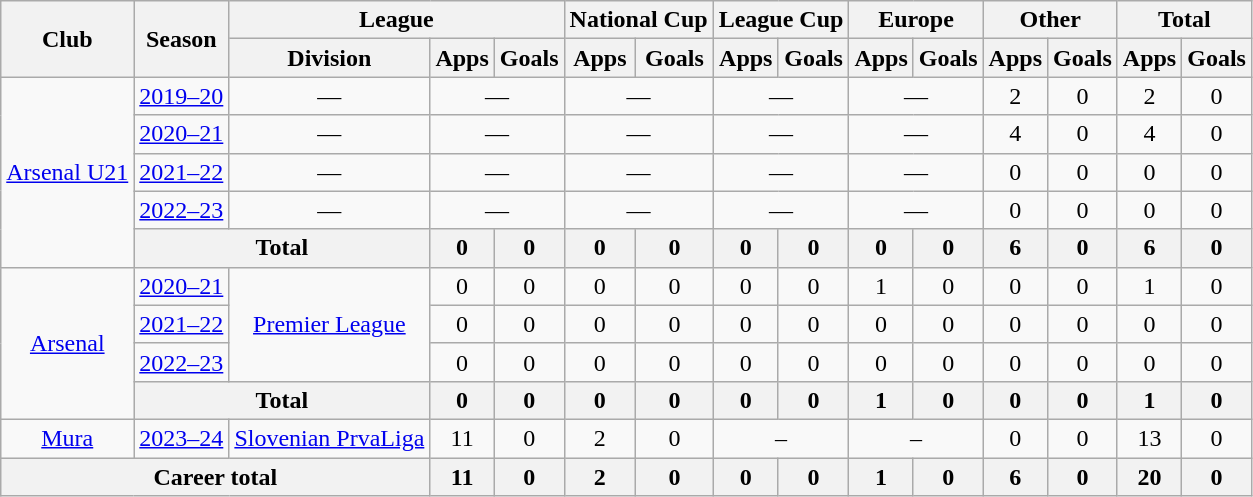<table class=wikitable style=text-align:center>
<tr>
<th rowspan=2>Club</th>
<th rowspan=2>Season</th>
<th colspan=3>League</th>
<th colspan=2>National Cup</th>
<th colspan=2>League Cup</th>
<th colspan=2>Europe</th>
<th colspan=2>Other</th>
<th colspan=2>Total</th>
</tr>
<tr>
<th>Division</th>
<th>Apps</th>
<th>Goals</th>
<th>Apps</th>
<th>Goals</th>
<th>Apps</th>
<th>Goals</th>
<th>Apps</th>
<th>Goals</th>
<th>Apps</th>
<th>Goals</th>
<th>Apps</th>
<th>Goals</th>
</tr>
<tr>
<td rowspan="5"><a href='#'>Arsenal U21</a></td>
<td><a href='#'>2019–20</a></td>
<td>—</td>
<td colspan=2>—</td>
<td colspan=2>—</td>
<td colspan=2>—</td>
<td colspan=2>—</td>
<td>2</td>
<td>0</td>
<td>2</td>
<td>0</td>
</tr>
<tr>
<td><a href='#'>2020–21</a></td>
<td>—</td>
<td colspan=2>—</td>
<td colspan=2>—</td>
<td colspan=2>—</td>
<td colspan=2>—</td>
<td>4</td>
<td>0</td>
<td>4</td>
<td>0</td>
</tr>
<tr>
<td><a href='#'>2021–22</a></td>
<td>—</td>
<td colspan=2>—</td>
<td colspan=2>—</td>
<td colspan=2>—</td>
<td colspan=2>—</td>
<td>0</td>
<td>0</td>
<td>0</td>
<td>0</td>
</tr>
<tr>
<td><a href='#'>2022–23</a></td>
<td>—</td>
<td colspan=2>—</td>
<td colspan=2>—</td>
<td colspan=2>—</td>
<td colspan=2>—</td>
<td>0</td>
<td>0</td>
<td>0</td>
<td>0</td>
</tr>
<tr>
<th colspan=2>Total</th>
<th>0</th>
<th>0</th>
<th>0</th>
<th>0</th>
<th>0</th>
<th>0</th>
<th>0</th>
<th>0</th>
<th>6</th>
<th>0</th>
<th>6</th>
<th>0</th>
</tr>
<tr>
<td rowspan="4"><a href='#'>Arsenal</a></td>
<td><a href='#'>2020–21</a></td>
<td rowspan="3"><a href='#'>Premier League</a></td>
<td>0</td>
<td>0</td>
<td>0</td>
<td>0</td>
<td>0</td>
<td>0</td>
<td>1</td>
<td>0</td>
<td>0</td>
<td>0</td>
<td>1</td>
<td>0</td>
</tr>
<tr>
<td><a href='#'>2021–22</a></td>
<td>0</td>
<td>0</td>
<td>0</td>
<td>0</td>
<td>0</td>
<td>0</td>
<td>0</td>
<td>0</td>
<td>0</td>
<td>0</td>
<td>0</td>
<td>0</td>
</tr>
<tr>
<td><a href='#'>2022–23</a></td>
<td>0</td>
<td>0</td>
<td>0</td>
<td>0</td>
<td>0</td>
<td>0</td>
<td>0</td>
<td>0</td>
<td>0</td>
<td>0</td>
<td>0</td>
<td>0</td>
</tr>
<tr>
<th colspan=2>Total</th>
<th>0</th>
<th>0</th>
<th>0</th>
<th>0</th>
<th>0</th>
<th>0</th>
<th>1</th>
<th>0</th>
<th>0</th>
<th>0</th>
<th>1</th>
<th>0</th>
</tr>
<tr>
<td><a href='#'>Mura</a></td>
<td><a href='#'>2023–24</a></td>
<td><a href='#'>Slovenian PrvaLiga</a></td>
<td>11</td>
<td>0</td>
<td>2</td>
<td>0</td>
<td colspan="2">–</td>
<td colspan="2">–</td>
<td>0</td>
<td>0</td>
<td>13</td>
<td>0</td>
</tr>
<tr>
<th colspan=3>Career total</th>
<th>11</th>
<th>0</th>
<th>2</th>
<th>0</th>
<th>0</th>
<th>0</th>
<th>1</th>
<th>0</th>
<th>6</th>
<th>0</th>
<th>20</th>
<th>0</th>
</tr>
</table>
